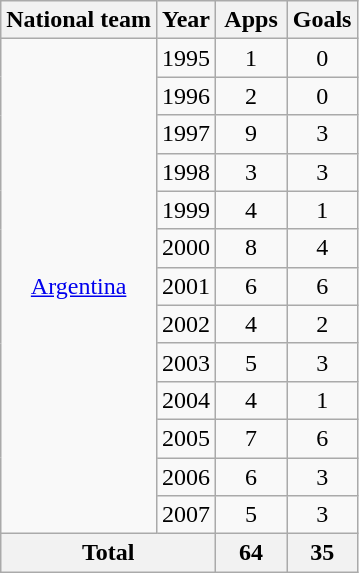<table class="wikitable" style="text-align:center">
<tr>
<th>National team</th>
<th>Year</th>
<th width="40">Apps</th>
<th width="40">Goals</th>
</tr>
<tr>
<td rowspan="13"><a href='#'>Argentina</a></td>
<td>1995</td>
<td>1</td>
<td>0</td>
</tr>
<tr>
<td>1996</td>
<td>2</td>
<td>0</td>
</tr>
<tr>
<td>1997</td>
<td>9</td>
<td>3</td>
</tr>
<tr>
<td>1998</td>
<td>3</td>
<td>3</td>
</tr>
<tr>
<td>1999</td>
<td>4</td>
<td>1</td>
</tr>
<tr>
<td>2000</td>
<td>8</td>
<td>4</td>
</tr>
<tr>
<td>2001</td>
<td>6</td>
<td>6</td>
</tr>
<tr>
<td>2002</td>
<td>4</td>
<td>2</td>
</tr>
<tr>
<td>2003</td>
<td>5</td>
<td>3</td>
</tr>
<tr>
<td>2004</td>
<td>4</td>
<td>1</td>
</tr>
<tr>
<td>2005</td>
<td>7</td>
<td>6</td>
</tr>
<tr>
<td>2006</td>
<td>6</td>
<td>3</td>
</tr>
<tr>
<td>2007</td>
<td>5</td>
<td>3</td>
</tr>
<tr>
<th colspan="2">Total</th>
<th>64</th>
<th>35</th>
</tr>
</table>
